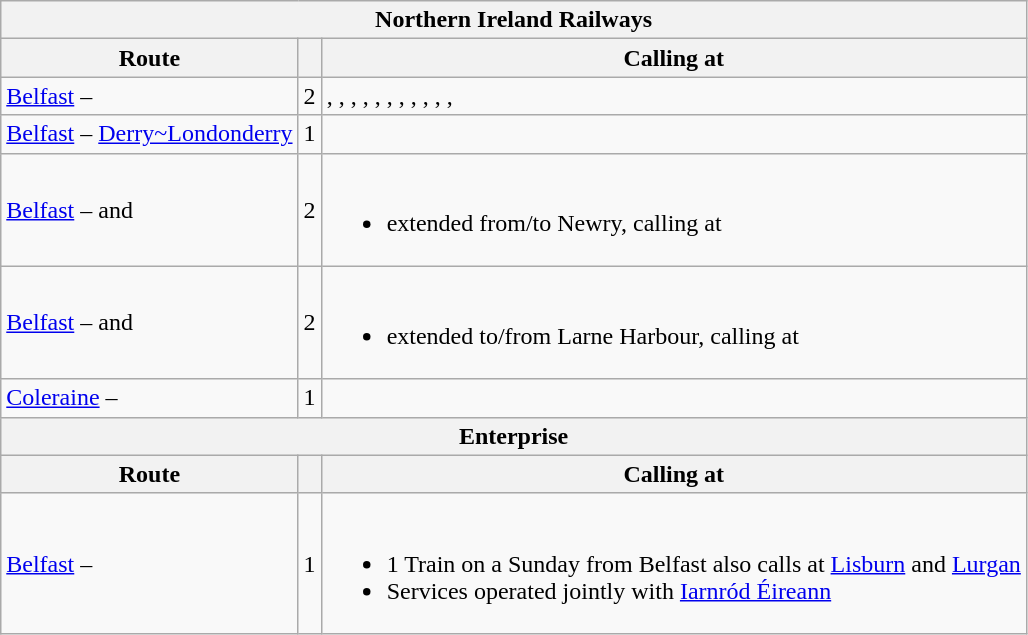<table class="wikitable">
<tr>
<th colspan="4">Northern Ireland Railways </th>
</tr>
<tr>
<th>Route</th>
<th></th>
<th>Calling at</th>
</tr>
<tr>
<td><a href='#'>Belfast</a> – </td>
<td>2</td>
<td>, , , , , , , , , , , </td>
</tr>
<tr>
<td><a href='#'>Belfast</a> – <a href='#'>Derry~Londonderry</a></td>
<td>1</td>
<td></td>
</tr>
<tr>
<td><a href='#'>Belfast</a> –  and </td>
<td>2</td>
<td><br><ul><li> extended from/to Newry, calling at </li></ul></td>
</tr>
<tr>
<td><a href='#'>Belfast</a> –  and </td>
<td>2</td>
<td><br><ul><li> extended to/from Larne Harbour, calling at </li></ul></td>
</tr>
<tr>
<td><a href='#'>Coleraine</a> – </td>
<td>1</td>
<td></td>
</tr>
<tr>
<th colspan="4">Enterprise</th>
</tr>
<tr>
<th>Route</th>
<th></th>
<th>Calling at</th>
</tr>
<tr>
<td><a href='#'>Belfast</a> – </td>
<td>1</td>
<td><br><ul><li>1 Train on a Sunday from Belfast also calls at <a href='#'>Lisburn</a> and <a href='#'>Lurgan</a></li><li>Services operated jointly with <a href='#'>Iarnród Éireann</a></li></ul></td>
</tr>
</table>
